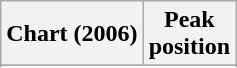<table class="wikitable sortable plainrowheaders" style="text-align:center">
<tr>
<th scope="col">Chart (2006)</th>
<th scope="col">Peak<br> position</th>
</tr>
<tr>
</tr>
<tr>
</tr>
</table>
